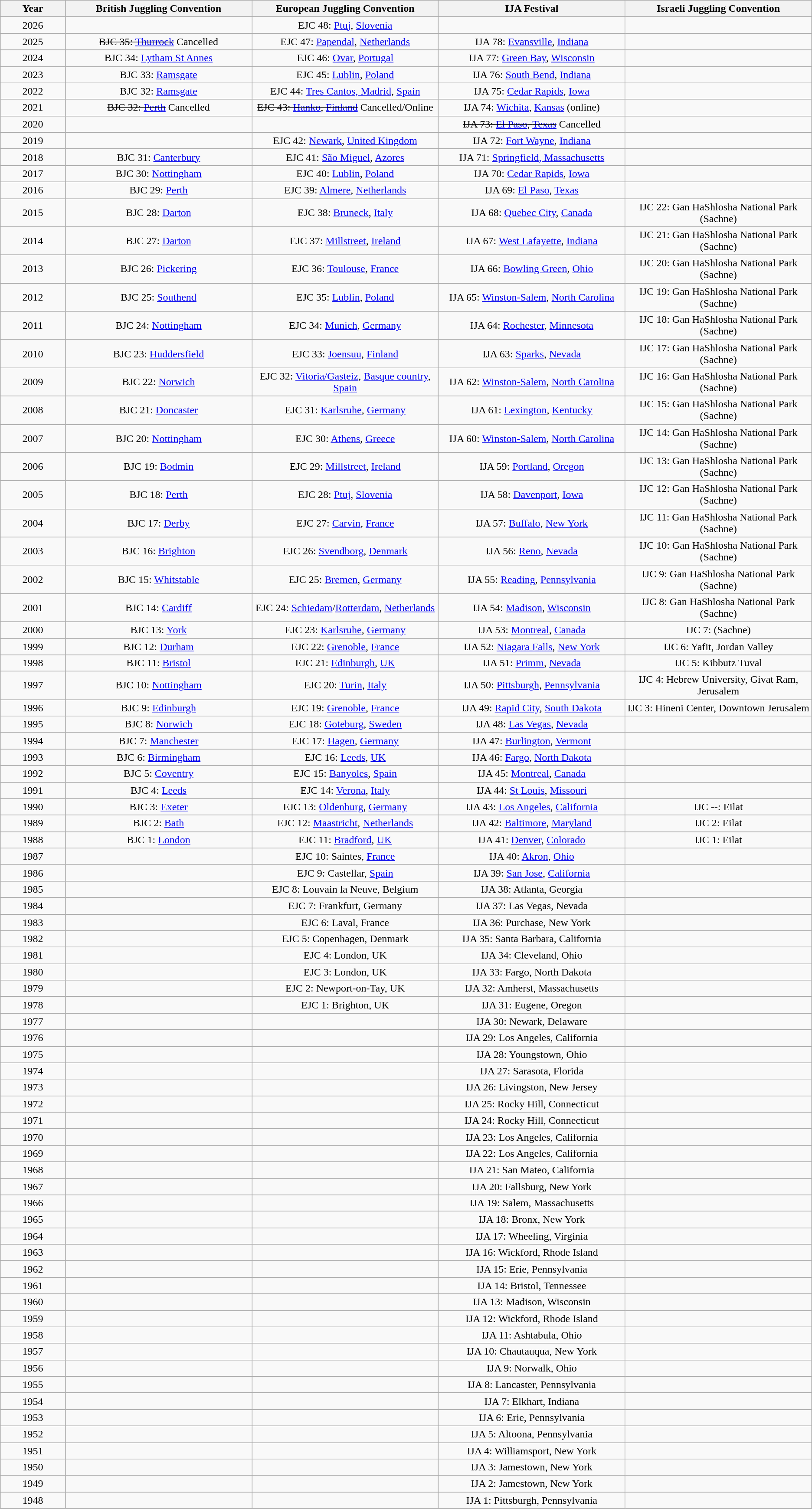<table class="wikitable" style="text-align:center">
<tr>
<th style="width:8%;">Year</th>
<th style="width:23%;">British Juggling Convention</th>
<th style="width:23%;">European Juggling Convention</th>
<th style="width:23%;">IJA Festival</th>
<th style="width:23%;">Israeli Juggling Convention</th>
</tr>
<tr>
<td>2026</td>
<td></td>
<td>EJC 48: <a href='#'>Ptuj</a>, <a href='#'>Slovenia</a></td>
<td></td>
<td></td>
</tr>
<tr>
<td>2025</td>
<td><s>BJC 35: <a href='#'>Thurrock</a></s> Cancelled</td>
<td>EJC 47: <a href='#'>Papendal</a>, <a href='#'>Netherlands</a></td>
<td>IJA 78: <a href='#'>Evansville</a>, <a href='#'>Indiana</a></td>
<td></td>
</tr>
<tr>
<td>2024</td>
<td>BJC 34: <a href='#'>Lytham St Annes</a></td>
<td>EJC 46: <a href='#'>Ovar</a>, <a href='#'>Portugal</a></td>
<td>IJA 77: <a href='#'>Green Bay</a>, <a href='#'>Wisconsin</a></td>
<td></td>
</tr>
<tr>
<td>2023</td>
<td>BJC 33: <a href='#'>Ramsgate</a></td>
<td>EJC 45: <a href='#'>Lublin</a>, <a href='#'>Poland</a></td>
<td>IJA 76: <a href='#'>South Bend</a>, <a href='#'>Indiana</a></td>
<td></td>
</tr>
<tr>
<td>2022</td>
<td>BJC 32: <a href='#'>Ramsgate</a></td>
<td>EJC 44: <a href='#'>Tres Cantos, Madrid</a>, <a href='#'>Spain</a></td>
<td>IJA 75: <a href='#'>Cedar Rapids</a>, <a href='#'>Iowa</a></td>
<td></td>
</tr>
<tr>
<td>2021</td>
<td><s>BJC 32: <a href='#'>Perth</a></s> Cancelled</td>
<td><s>EJC 43: <a href='#'>Hanko</a>, <a href='#'>Finland</a></s> Cancelled/Online</td>
<td>IJA 74: <a href='#'>Wichita</a>, <a href='#'>Kansas</a> (online)</td>
<td></td>
</tr>
<tr>
<td>2020</td>
<td></td>
<td></td>
<td><s>IJA 73: <a href='#'>El Paso</a>, <a href='#'>Texas</a></s> Cancelled</td>
<td></td>
</tr>
<tr>
<td>2019</td>
<td></td>
<td>EJC 42: <a href='#'>Newark</a>, <a href='#'>United Kingdom</a></td>
<td>IJA 72: <a href='#'>Fort Wayne</a>, <a href='#'>Indiana</a></td>
<td></td>
</tr>
<tr>
<td>2018</td>
<td>BJC 31: <a href='#'>Canterbury</a></td>
<td>EJC 41: <a href='#'>São Miguel</a>, <a href='#'>Azores</a></td>
<td>IJA 71: <a href='#'>Springfield, Massachusetts</a></td>
<td></td>
</tr>
<tr>
<td>2017</td>
<td>BJC 30: <a href='#'>Nottingham</a></td>
<td>EJC 40: <a href='#'>Lublin</a>, <a href='#'>Poland</a></td>
<td>IJA 70: <a href='#'>Cedar Rapids</a>, <a href='#'>Iowa</a></td>
<td></td>
</tr>
<tr>
<td>2016</td>
<td>BJC 29: <a href='#'>Perth</a></td>
<td>EJC 39: <a href='#'>Almere</a>, <a href='#'>Netherlands</a></td>
<td>IJA 69: <a href='#'>El Paso</a>, <a href='#'>Texas</a></td>
<td></td>
</tr>
<tr>
<td>2015</td>
<td>BJC 28: <a href='#'>Darton</a></td>
<td>EJC 38: <a href='#'>Bruneck</a>, <a href='#'>Italy</a></td>
<td>IJA 68: <a href='#'>Quebec City</a>, <a href='#'>Canada</a></td>
<td>IJC 22: Gan HaShlosha National Park (Sachne)</td>
</tr>
<tr>
<td>2014</td>
<td>BJC 27: <a href='#'>Darton</a></td>
<td>EJC 37: <a href='#'>Millstreet</a>, <a href='#'>Ireland</a></td>
<td>IJA 67: <a href='#'>West Lafayette</a>, <a href='#'>Indiana</a></td>
<td>IJC 21: Gan HaShlosha National Park (Sachne)</td>
</tr>
<tr>
<td>2013</td>
<td>BJC 26: <a href='#'>Pickering</a></td>
<td>EJC 36: <a href='#'>Toulouse</a>, <a href='#'>France</a></td>
<td>IJA 66: <a href='#'>Bowling Green</a>, <a href='#'>Ohio</a></td>
<td>IJC 20: Gan HaShlosha National Park (Sachne)</td>
</tr>
<tr>
<td>2012</td>
<td>BJC 25: <a href='#'>Southend</a></td>
<td>EJC 35: <a href='#'>Lublin</a>, <a href='#'>Poland</a></td>
<td>IJA 65: <a href='#'>Winston-Salem</a>, <a href='#'>North Carolina</a></td>
<td>IJC 19: Gan HaShlosha National Park (Sachne)</td>
</tr>
<tr>
<td>2011</td>
<td>BJC 24: <a href='#'>Nottingham</a></td>
<td>EJC 34: <a href='#'>Munich</a>, <a href='#'>Germany</a></td>
<td>IJA 64: <a href='#'>Rochester</a>, <a href='#'>Minnesota</a></td>
<td>IJC 18: Gan HaShlosha National Park (Sachne)</td>
</tr>
<tr>
<td>2010</td>
<td>BJC 23: <a href='#'>Huddersfield</a></td>
<td>EJC 33: <a href='#'>Joensuu</a>, <a href='#'>Finland</a></td>
<td>IJA 63: <a href='#'>Sparks</a>, <a href='#'>Nevada</a></td>
<td>IJC 17: Gan HaShlosha National Park (Sachne)</td>
</tr>
<tr>
<td>2009</td>
<td>BJC 22: <a href='#'>Norwich</a></td>
<td>EJC 32: <a href='#'>Vitoria/Gasteiz</a>, <a href='#'>Basque country</a>, <a href='#'>Spain</a></td>
<td>IJA 62: <a href='#'>Winston-Salem</a>, <a href='#'>North Carolina</a></td>
<td>IJC 16: Gan HaShlosha National Park (Sachne)</td>
</tr>
<tr>
<td>2008</td>
<td>BJC 21: <a href='#'>Doncaster</a></td>
<td>EJC 31: <a href='#'>Karlsruhe</a>, <a href='#'>Germany</a></td>
<td>IJA 61: <a href='#'>Lexington</a>, <a href='#'>Kentucky</a></td>
<td>IJC 15: Gan HaShlosha National Park (Sachne)</td>
</tr>
<tr>
<td>2007</td>
<td>BJC 20: <a href='#'>Nottingham</a></td>
<td>EJC 30: <a href='#'>Athens</a>, <a href='#'>Greece</a></td>
<td>IJA 60: <a href='#'>Winston-Salem</a>, <a href='#'>North Carolina</a></td>
<td>IJC 14: Gan HaShlosha National Park (Sachne)</td>
</tr>
<tr>
<td>2006</td>
<td>BJC 19: <a href='#'>Bodmin</a></td>
<td>EJC 29: <a href='#'>Millstreet</a>, <a href='#'>Ireland</a></td>
<td>IJA 59: <a href='#'>Portland</a>, <a href='#'>Oregon</a></td>
<td>IJC 13: Gan HaShlosha National Park (Sachne)</td>
</tr>
<tr>
<td>2005</td>
<td>BJC 18: <a href='#'>Perth</a></td>
<td>EJC 28: <a href='#'>Ptuj</a>, <a href='#'>Slovenia</a></td>
<td>IJA 58: <a href='#'>Davenport</a>, <a href='#'>Iowa</a></td>
<td>IJC 12: Gan HaShlosha National Park (Sachne)</td>
</tr>
<tr>
<td>2004</td>
<td>BJC 17: <a href='#'>Derby</a></td>
<td>EJC 27: <a href='#'>Carvin</a>, <a href='#'>France</a></td>
<td>IJA 57: <a href='#'>Buffalo</a>, <a href='#'>New York</a></td>
<td>IJC 11: Gan HaShlosha National Park (Sachne)</td>
</tr>
<tr>
<td>2003</td>
<td>BJC 16: <a href='#'>Brighton</a></td>
<td>EJC 26: <a href='#'>Svendborg</a>, <a href='#'>Denmark</a></td>
<td>IJA 56: <a href='#'>Reno</a>, <a href='#'>Nevada</a></td>
<td>IJC 10: Gan HaShlosha National Park (Sachne)</td>
</tr>
<tr>
<td>2002</td>
<td>BJC 15: <a href='#'>Whitstable</a></td>
<td>EJC 25: <a href='#'>Bremen</a>, <a href='#'>Germany</a></td>
<td>IJA 55: <a href='#'>Reading</a>, <a href='#'>Pennsylvania</a></td>
<td>IJC 9: Gan HaShlosha National Park (Sachne)</td>
</tr>
<tr>
<td>2001</td>
<td>BJC 14: <a href='#'>Cardiff</a></td>
<td>EJC 24: <a href='#'>Schiedam</a>/<a href='#'>Rotterdam</a>, <a href='#'>Netherlands</a></td>
<td>IJA 54: <a href='#'>Madison</a>, <a href='#'>Wisconsin</a></td>
<td>IJC 8: Gan HaShlosha National Park (Sachne)</td>
</tr>
<tr>
<td>2000</td>
<td>BJC 13: <a href='#'>York</a></td>
<td>EJC 23: <a href='#'>Karlsruhe</a>, <a href='#'>Germany</a></td>
<td>IJA 53: <a href='#'>Montreal</a>, <a href='#'>Canada</a></td>
<td>IJC 7:  (Sachne)</td>
</tr>
<tr>
<td>1999</td>
<td>BJC 12: <a href='#'>Durham</a></td>
<td>EJC 22: <a href='#'>Grenoble</a>, <a href='#'>France</a></td>
<td>IJA 52: <a href='#'>Niagara Falls</a>, <a href='#'>New York</a></td>
<td>IJC 6: Yafit, Jordan Valley</td>
</tr>
<tr>
<td>1998</td>
<td>BJC 11: <a href='#'>Bristol</a></td>
<td>EJC 21: <a href='#'>Edinburgh</a>, <a href='#'>UK</a></td>
<td>IJA 51: <a href='#'>Primm</a>, <a href='#'>Nevada</a></td>
<td>IJC 5: Kibbutz Tuval</td>
</tr>
<tr>
<td>1997</td>
<td>BJC 10: <a href='#'>Nottingham</a></td>
<td>EJC 20: <a href='#'>Turin</a>, <a href='#'>Italy</a></td>
<td>IJA 50: <a href='#'>Pittsburgh</a>, <a href='#'>Pennsylvania</a></td>
<td>IJC 4: Hebrew University, Givat Ram, Jerusalem</td>
</tr>
<tr>
<td>1996</td>
<td>BJC 9: <a href='#'>Edinburgh</a></td>
<td>EJC 19: <a href='#'>Grenoble</a>, <a href='#'>France</a></td>
<td>IJA 49: <a href='#'>Rapid City</a>, <a href='#'>South Dakota</a></td>
<td>IJC 3: Hineni Center, Downtown Jerusalem</td>
</tr>
<tr>
<td>1995</td>
<td>BJC 8: <a href='#'>Norwich</a></td>
<td>EJC 18: <a href='#'>Goteburg</a>, <a href='#'>Sweden</a></td>
<td>IJA 48: <a href='#'>Las Vegas</a>, <a href='#'>Nevada</a></td>
<td></td>
</tr>
<tr>
<td>1994</td>
<td>BJC 7: <a href='#'>Manchester</a></td>
<td>EJC 17: <a href='#'>Hagen</a>, <a href='#'>Germany</a></td>
<td>IJA 47: <a href='#'>Burlington</a>, <a href='#'>Vermont</a></td>
<td></td>
</tr>
<tr>
<td>1993</td>
<td>BJC 6: <a href='#'>Birmingham</a></td>
<td>EJC 16: <a href='#'>Leeds</a>, <a href='#'>UK</a></td>
<td>IJA 46: <a href='#'>Fargo</a>, <a href='#'>North Dakota</a></td>
<td></td>
</tr>
<tr>
<td>1992</td>
<td>BJC 5: <a href='#'>Coventry</a></td>
<td>EJC 15: <a href='#'>Banyoles</a>, <a href='#'>Spain</a></td>
<td>IJA 45: <a href='#'>Montreal</a>, <a href='#'>Canada</a></td>
<td></td>
</tr>
<tr>
<td>1991</td>
<td>BJC 4: <a href='#'>Leeds</a></td>
<td>EJC 14: <a href='#'>Verona</a>, <a href='#'>Italy</a></td>
<td>IJA 44: <a href='#'>St Louis</a>, <a href='#'>Missouri</a></td>
<td></td>
</tr>
<tr>
<td>1990</td>
<td>BJC 3: <a href='#'>Exeter</a></td>
<td>EJC 13: <a href='#'>Oldenburg</a>, <a href='#'>Germany</a></td>
<td>IJA 43: <a href='#'>Los Angeles</a>, <a href='#'>California</a></td>
<td>IJC --: Eilat</td>
</tr>
<tr>
<td>1989</td>
<td>BJC 2: <a href='#'>Bath</a></td>
<td>EJC 12: <a href='#'>Maastricht</a>, <a href='#'>Netherlands</a></td>
<td>IJA 42: <a href='#'>Baltimore</a>, <a href='#'>Maryland</a></td>
<td>IJC 2: Eilat</td>
</tr>
<tr>
<td>1988</td>
<td>BJC 1: <a href='#'>London</a></td>
<td>EJC 11: <a href='#'>Bradford</a>, <a href='#'>UK</a></td>
<td>IJA 41: <a href='#'>Denver</a>, <a href='#'>Colorado</a></td>
<td>IJC 1: Eilat</td>
</tr>
<tr>
<td>1987</td>
<td></td>
<td>EJC 10: Saintes, <a href='#'>France</a></td>
<td>IJA 40: <a href='#'>Akron</a>, <a href='#'>Ohio</a></td>
<td></td>
</tr>
<tr>
<td>1986</td>
<td></td>
<td>EJC 9: Castellar, <a href='#'>Spain</a></td>
<td>IJA 39: <a href='#'>San Jose</a>, <a href='#'>California</a></td>
<td></td>
</tr>
<tr>
<td>1985</td>
<td></td>
<td>EJC 8: Louvain la Neuve, Belgium</td>
<td>IJA 38: Atlanta, Georgia</td>
<td></td>
</tr>
<tr>
<td>1984</td>
<td></td>
<td>EJC 7: Frankfurt, Germany</td>
<td>IJA 37: Las Vegas, Nevada</td>
<td></td>
</tr>
<tr>
<td>1983</td>
<td></td>
<td>EJC 6: Laval, France</td>
<td>IJA 36: Purchase, New York</td>
<td></td>
</tr>
<tr>
<td>1982</td>
<td></td>
<td>EJC 5: Copenhagen, Denmark</td>
<td>IJA 35: Santa Barbara, California</td>
<td></td>
</tr>
<tr>
<td>1981</td>
<td></td>
<td>EJC 4: London, UK</td>
<td>IJA 34: Cleveland, Ohio</td>
<td></td>
</tr>
<tr>
<td>1980</td>
<td></td>
<td>EJC 3: London, UK</td>
<td>IJA 33: Fargo, North Dakota</td>
<td></td>
</tr>
<tr>
<td>1979</td>
<td></td>
<td>EJC 2: Newport-on-Tay, UK</td>
<td>IJA 32: Amherst, Massachusetts</td>
<td></td>
</tr>
<tr>
<td>1978</td>
<td></td>
<td>EJC 1: Brighton, UK</td>
<td>IJA 31: Eugene, Oregon</td>
<td></td>
</tr>
<tr>
<td>1977</td>
<td></td>
<td></td>
<td>IJA 30: Newark, Delaware</td>
<td></td>
</tr>
<tr>
<td>1976</td>
<td></td>
<td></td>
<td>IJA 29: Los Angeles, California</td>
<td></td>
</tr>
<tr>
<td>1975</td>
<td></td>
<td></td>
<td>IJA 28: Youngstown, Ohio</td>
<td></td>
</tr>
<tr>
<td>1974</td>
<td></td>
<td></td>
<td>IJA 27: Sarasota, Florida</td>
<td></td>
</tr>
<tr>
<td>1973</td>
<td></td>
<td></td>
<td>IJA 26: Livingston, New Jersey</td>
<td></td>
</tr>
<tr>
<td>1972</td>
<td></td>
<td></td>
<td>IJA 25: Rocky Hill, Connecticut</td>
<td></td>
</tr>
<tr>
<td>1971</td>
<td></td>
<td></td>
<td>IJA 24: Rocky Hill, Connecticut</td>
<td></td>
</tr>
<tr>
<td>1970</td>
<td></td>
<td></td>
<td>IJA 23: Los Angeles, California</td>
<td></td>
</tr>
<tr>
<td>1969</td>
<td></td>
<td></td>
<td>IJA 22: Los Angeles, California</td>
<td></td>
</tr>
<tr>
<td>1968</td>
<td></td>
<td></td>
<td>IJA 21: San Mateo, California</td>
<td></td>
</tr>
<tr>
<td>1967</td>
<td></td>
<td></td>
<td>IJA 20: Fallsburg, New York</td>
<td></td>
</tr>
<tr>
<td>1966</td>
<td></td>
<td></td>
<td>IJA 19: Salem, Massachusetts</td>
<td></td>
</tr>
<tr>
<td>1965</td>
<td></td>
<td></td>
<td>IJA 18: Bronx, New York</td>
<td></td>
</tr>
<tr>
<td>1964</td>
<td></td>
<td></td>
<td>IJA 17: Wheeling, Virginia</td>
<td></td>
</tr>
<tr>
<td>1963</td>
<td></td>
<td></td>
<td>IJA 16: Wickford, Rhode Island</td>
<td></td>
</tr>
<tr>
<td>1962</td>
<td></td>
<td></td>
<td>IJA 15: Erie, Pennsylvania</td>
<td></td>
</tr>
<tr>
<td>1961</td>
<td></td>
<td></td>
<td>IJA 14: Bristol, Tennessee</td>
<td></td>
</tr>
<tr>
<td>1960</td>
<td></td>
<td></td>
<td>IJA 13: Madison, Wisconsin</td>
<td></td>
</tr>
<tr>
<td>1959</td>
<td></td>
<td></td>
<td>IJA 12: Wickford, Rhode Island</td>
<td></td>
</tr>
<tr>
<td>1958</td>
<td></td>
<td></td>
<td>IJA 11: Ashtabula, Ohio</td>
<td></td>
</tr>
<tr>
<td>1957</td>
<td></td>
<td></td>
<td>IJA 10: Chautauqua, New York</td>
<td></td>
</tr>
<tr>
<td>1956</td>
<td></td>
<td></td>
<td>IJA 9: Norwalk, Ohio</td>
<td></td>
</tr>
<tr>
<td>1955</td>
<td></td>
<td></td>
<td>IJA 8: Lancaster, Pennsylvania</td>
<td></td>
</tr>
<tr>
<td>1954</td>
<td></td>
<td></td>
<td>IJA 7: Elkhart, Indiana</td>
<td></td>
</tr>
<tr>
<td>1953</td>
<td></td>
<td></td>
<td>IJA 6: Erie, Pennsylvania</td>
<td></td>
</tr>
<tr>
<td>1952</td>
<td></td>
<td></td>
<td>IJA 5: Altoona, Pennsylvania</td>
<td></td>
</tr>
<tr>
<td>1951</td>
<td></td>
<td></td>
<td>IJA 4: Williamsport, New York</td>
<td></td>
</tr>
<tr>
<td>1950</td>
<td></td>
<td></td>
<td>IJA 3: Jamestown, New York</td>
<td></td>
</tr>
<tr>
<td>1949</td>
<td></td>
<td></td>
<td>IJA 2: Jamestown, New York</td>
<td></td>
</tr>
<tr>
<td>1948</td>
<td></td>
<td></td>
<td>IJA 1: Pittsburgh, Pennsylvania</td>
</tr>
</table>
